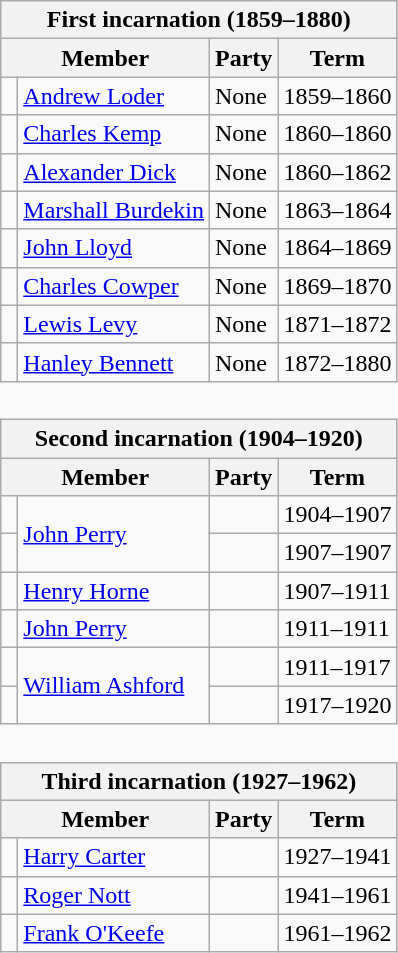<table class="wikitable" style='border-style: none none none none;'>
<tr>
<th colspan="4">First incarnation (1859–1880)</th>
</tr>
<tr>
<th colspan="2">Member</th>
<th>Party</th>
<th>Term</th>
</tr>
<tr style="background: #f9f9f9">
<td> </td>
<td><a href='#'>Andrew Loder</a></td>
<td>None</td>
<td>1859–1860</td>
</tr>
<tr style="background: #f9f9f9">
<td> </td>
<td><a href='#'>Charles Kemp</a></td>
<td>None</td>
<td>1860–1860</td>
</tr>
<tr style="background: #f9f9f9">
<td> </td>
<td><a href='#'>Alexander Dick</a></td>
<td>None</td>
<td>1860–1862</td>
</tr>
<tr style="background: #f9f9f9">
<td> </td>
<td><a href='#'>Marshall Burdekin</a></td>
<td>None</td>
<td>1863–1864</td>
</tr>
<tr style="background: #f9f9f9">
<td> </td>
<td><a href='#'>John Lloyd</a></td>
<td>None</td>
<td>1864–1869</td>
</tr>
<tr style="background: #f9f9f9">
<td> </td>
<td><a href='#'>Charles Cowper</a></td>
<td>None</td>
<td>1869–1870</td>
</tr>
<tr style="background: #f9f9f9">
<td> </td>
<td><a href='#'>Lewis Levy</a></td>
<td>None</td>
<td>1871–1872</td>
</tr>
<tr style="background: #f9f9f9">
<td> </td>
<td><a href='#'>Hanley Bennett</a></td>
<td>None</td>
<td>1872–1880</td>
</tr>
<tr>
<td colspan="4" style='border-style: none none none none;'> </td>
</tr>
<tr>
<th colspan="4">Second incarnation (1904–1920)</th>
</tr>
<tr>
<th colspan="2">Member</th>
<th>Party</th>
<th>Term</th>
</tr>
<tr style="background: #f9f9f9">
<td> </td>
<td rowspan="2"><a href='#'>John Perry</a></td>
<td></td>
<td>1904–1907</td>
</tr>
<tr style="background: #f9f9f9">
<td> </td>
<td></td>
<td>1907–1907</td>
</tr>
<tr style="background: #f9f9f9">
<td> </td>
<td><a href='#'>Henry Horne</a></td>
<td></td>
<td>1907–1911</td>
</tr>
<tr style="background: #f9f9f9">
<td> </td>
<td><a href='#'>John Perry</a></td>
<td></td>
<td>1911–1911</td>
</tr>
<tr style="background: #f9f9f9">
<td> </td>
<td rowspan="2"><a href='#'>William Ashford</a></td>
<td></td>
<td>1911–1917</td>
</tr>
<tr style="background: #f9f9f9">
<td> </td>
<td></td>
<td>1917–1920</td>
</tr>
<tr>
<td colspan="4" style='border-style: none none none none;'> </td>
</tr>
<tr>
<th colspan="4">Third incarnation (1927–1962)</th>
</tr>
<tr>
<th colspan="2">Member</th>
<th>Party</th>
<th>Term</th>
</tr>
<tr style="background: #f9f9f9">
<td> </td>
<td><a href='#'>Harry Carter</a></td>
<td></td>
<td>1927–1941</td>
</tr>
<tr style="background: #f9f9f9">
<td> </td>
<td><a href='#'>Roger Nott</a></td>
<td></td>
<td>1941–1961</td>
</tr>
<tr style="background: #f9f9f9">
<td> </td>
<td><a href='#'>Frank O'Keefe</a></td>
<td></td>
<td>1961–1962</td>
</tr>
</table>
